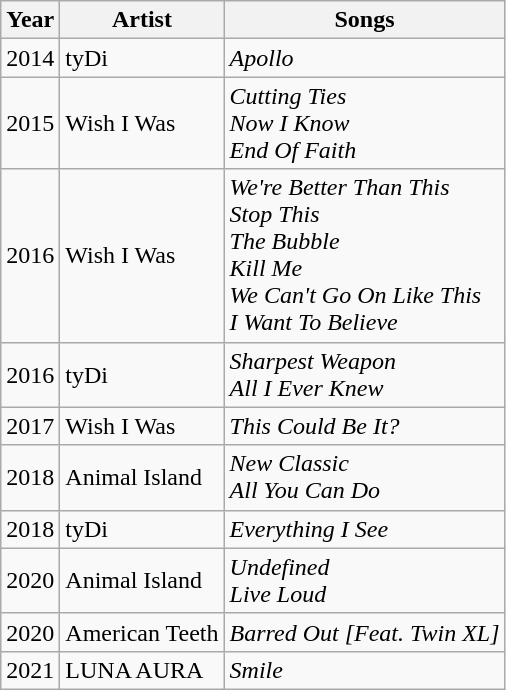<table class="wikitable">
<tr>
<th>Year</th>
<th>Artist</th>
<th>Songs</th>
</tr>
<tr>
<td>2014</td>
<td>tyDi</td>
<td><em>Apollo</em></td>
</tr>
<tr>
<td>2015</td>
<td>Wish I Was</td>
<td><em>Cutting Ties</em><br><em>Now I Know</em><br><em>End Of Faith</em></td>
</tr>
<tr>
<td>2016</td>
<td>Wish I Was</td>
<td><em>We're Better Than This</em><br><em>Stop This</em><br><em>The Bubble</em><br><em>Kill Me</em><br><em>We Can't Go On Like This</em><br><em>I Want To Believe</em></td>
</tr>
<tr>
<td>2016</td>
<td>tyDi</td>
<td><em>Sharpest Weapon</em><br><em>All I Ever Knew</em></td>
</tr>
<tr>
<td>2017</td>
<td>Wish I Was</td>
<td><em>This Could Be It?</em></td>
</tr>
<tr>
<td>2018</td>
<td>Animal Island</td>
<td><em>New Classic</em><br><em>All You Can Do</em></td>
</tr>
<tr>
<td>2018</td>
<td>tyDi</td>
<td><em>Everything I See</em></td>
</tr>
<tr>
<td>2020</td>
<td>Animal Island</td>
<td><em>Undefined</em><br><em>Live Loud</em></td>
</tr>
<tr>
<td>2020</td>
<td>American Teeth</td>
<td><em>Barred Out [Feat. Twin XL]</em></td>
</tr>
<tr>
<td>2021</td>
<td>LUNA AURA</td>
<td><em>Smile</em></td>
</tr>
</table>
